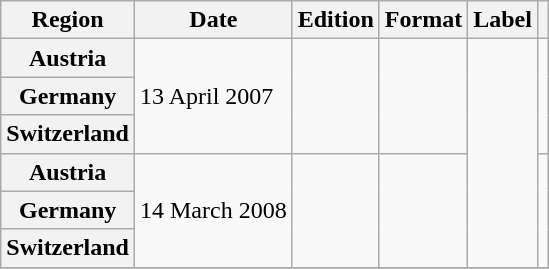<table class="wikitable plainrowheaders">
<tr>
<th scope="col">Region</th>
<th scope="col">Date</th>
<th scope="col">Edition</th>
<th scope="col">Format</th>
<th scope="col">Label</th>
<th scope="col"></th>
</tr>
<tr>
<th scope="row">Austria</th>
<td rowspan="3">13 April 2007</td>
<td rowspan="3"></td>
<td rowspan="3"></td>
<td rowspan="6"></td>
<td rowspan="3" style="text-align:center;"></td>
</tr>
<tr>
<th scope="row">Germany</th>
</tr>
<tr>
<th scope="row">Switzerland</th>
</tr>
<tr>
<th scope="row">Austria</th>
<td rowspan="3">14 March 2008</td>
<td rowspan="3"></td>
<td rowspan="3"></td>
<td rowspan="3" style="text-align:center;"></td>
</tr>
<tr>
<th scope="row">Germany</th>
</tr>
<tr>
<th scope="row">Switzerland</th>
</tr>
<tr>
</tr>
</table>
